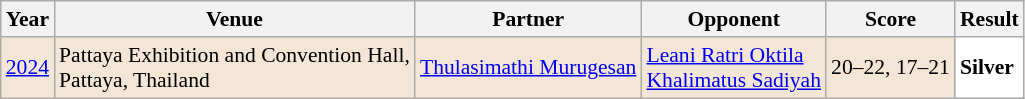<table class="sortable wikitable" style="font-size: 90%;">
<tr>
<th>Year</th>
<th>Venue</th>
<th>Partner</th>
<th>Opponent</th>
<th>Score</th>
<th>Result</th>
</tr>
<tr style="background:#F3E6D7">
<td align="center"><a href='#'>2024</a></td>
<td align="left">Pattaya Exhibition and Convention Hall,<br>Pattaya, Thailand</td>
<td align="left"> <a href='#'>Thulasimathi Murugesan</a></td>
<td align="left"> <a href='#'>Leani Ratri Oktila</a><br>  <a href='#'>Khalimatus Sadiyah</a></td>
<td align="left">20–22, 17–21</td>
<td style="text-align:left; background:white"> <strong>Silver</strong></td>
</tr>
</table>
